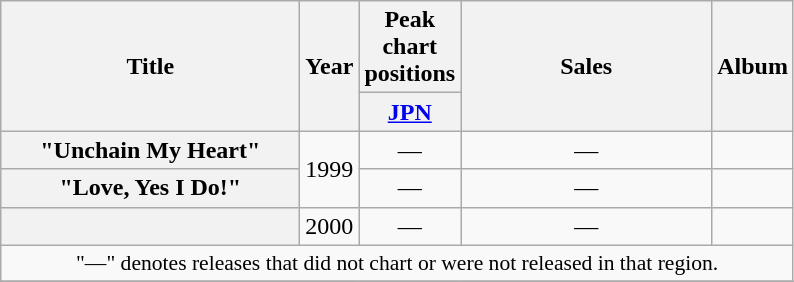<table class="wikitable plainrowheaders" style="text-align:center;">
<tr>
<th rowspan="2" style="width:12em;">Title</th>
<th rowspan="2">Year</th>
<th colspan="1">Peak chart positions</th>
<th rowspan="2" style="width:10em;">Sales</th>
<th rowspan="2">Album</th>
</tr>
<tr>
<th width="30"><a href='#'>JPN</a></th>
</tr>
<tr>
<th scope="row">"Unchain My Heart"</th>
<td rowspan="2">1999</td>
<td>—</td>
<td>—</td>
<td></td>
</tr>
<tr>
<th scope="row">"Love, Yes I Do!"</th>
<td>—</td>
<td>—</td>
<td></td>
</tr>
<tr>
<th scope="row"></th>
<td>2000</td>
<td>—</td>
<td>—</td>
<td></td>
</tr>
<tr>
<td colspan="5" style="font-size:90%;">"—" denotes releases that did not chart or were not released in that region.</td>
</tr>
<tr>
</tr>
</table>
